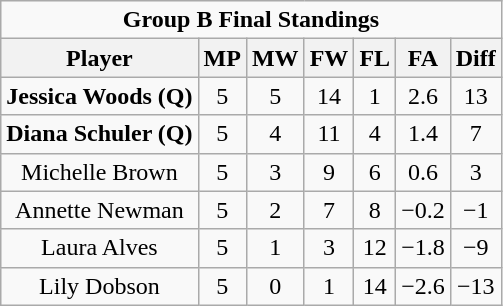<table class="wikitable" style="text-align: center; display: inline-table;">
<tr>
<td colspan="7"><strong>Group B Final Standings</strong></td>
</tr>
<tr>
<th>Player</th>
<th>MP</th>
<th>MW</th>
<th>FW</th>
<th>FL</th>
<th>FA</th>
<th>Diff</th>
</tr>
<tr>
<td> <strong>Jessica Woods (Q)</strong></td>
<td>5</td>
<td>5</td>
<td>14</td>
<td>1</td>
<td>2.6</td>
<td>13</td>
</tr>
<tr>
<td> <strong>Diana Schuler (Q)</strong></td>
<td>5</td>
<td>4</td>
<td>11</td>
<td>4</td>
<td>1.4</td>
<td>7</td>
</tr>
<tr>
<td> Michelle Brown</td>
<td>5</td>
<td>3</td>
<td>9</td>
<td>6</td>
<td>0.6</td>
<td>3</td>
</tr>
<tr>
<td> Annette Newman</td>
<td>5</td>
<td>2</td>
<td>7</td>
<td>8</td>
<td>−0.2</td>
<td>−1</td>
</tr>
<tr>
<td> Laura Alves</td>
<td>5</td>
<td>1</td>
<td>3</td>
<td>12</td>
<td>−1.8</td>
<td>−9</td>
</tr>
<tr>
<td> Lily Dobson</td>
<td>5</td>
<td>0</td>
<td>1</td>
<td>14</td>
<td>−2.6</td>
<td>−13</td>
</tr>
</table>
